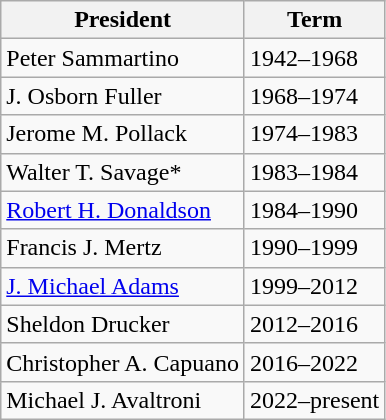<table class="wikitable">
<tr>
<th>President</th>
<th>Term</th>
</tr>
<tr>
<td>Peter Sammartino</td>
<td>1942–1968</td>
</tr>
<tr>
<td>J. Osborn Fuller</td>
<td>1968–1974</td>
</tr>
<tr>
<td>Jerome M. Pollack</td>
<td>1974–1983</td>
</tr>
<tr>
<td>Walter T. Savage*</td>
<td>1983–1984</td>
</tr>
<tr>
<td><a href='#'>Robert H. Donaldson</a></td>
<td>1984–1990</td>
</tr>
<tr>
<td>Francis J. Mertz</td>
<td>1990–1999</td>
</tr>
<tr>
<td><a href='#'>J. Michael Adams</a></td>
<td>1999–2012</td>
</tr>
<tr>
<td>Sheldon Drucker</td>
<td>2012–2016</td>
</tr>
<tr>
<td>Christopher A. Capuano</td>
<td>2016–2022</td>
</tr>
<tr>
<td>Michael J. Avaltroni</td>
<td>2022–present</td>
</tr>
</table>
